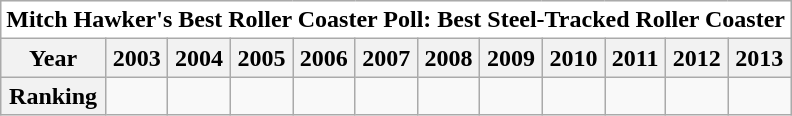<table class="wikitable">
<tr>
<th style="text-align:center; background:white;" colspan="500">Mitch Hawker's Best Roller Coaster Poll: Best Steel-Tracked Roller Coaster</th>
</tr>
<tr style="background:#white;">
<th style="text-align:center;">Year</th>
<th>2003</th>
<th>2004</th>
<th>2005</th>
<th>2006</th>
<th>2007</th>
<th>2008</th>
<th>2009</th>
<th>2010</th>
<th>2011</th>
<th>2012</th>
<th>2013</th>
</tr>
<tr>
<th style="text-align:center; background:#white;">Ranking</th>
<td></td>
<td></td>
<td></td>
<td></td>
<td></td>
<td></td>
<td></td>
<td></td>
<td></td>
<td></td>
<td></td>
</tr>
</table>
